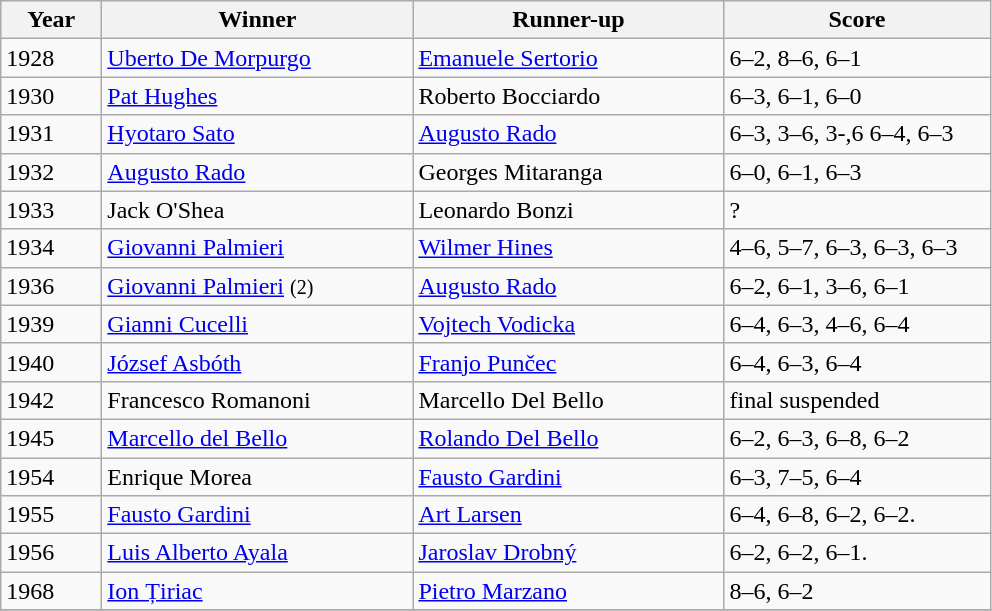<table class="wikitable">
<tr>
<th style="width:60px;">Year</th>
<th style="width:200px;">Winner</th>
<th style="width:200px;">Runner-up</th>
<th style="width:170px;">Score</th>
</tr>
<tr>
<td>1928</td>
<td> <a href='#'>Uberto De Morpurgo</a></td>
<td> <a href='#'>Emanuele Sertorio</a></td>
<td>6–2, 8–6, 6–1</td>
</tr>
<tr>
<td>1930</td>
<td> <a href='#'>Pat Hughes</a></td>
<td> Roberto Bocciardo</td>
<td>6–3, 6–1, 6–0</td>
</tr>
<tr>
<td>1931</td>
<td> <a href='#'>Hyotaro Sato</a></td>
<td> <a href='#'>Augusto Rado</a></td>
<td>6–3, 3–6, 3-,6 6–4, 6–3</td>
</tr>
<tr>
<td>1932</td>
<td> <a href='#'>Augusto Rado</a></td>
<td> Georges Mitaranga</td>
<td>6–0, 6–1, 6–3</td>
</tr>
<tr>
<td>1933</td>
<td> Jack O'Shea</td>
<td> Leonardo Bonzi</td>
<td>?</td>
</tr>
<tr>
<td>1934</td>
<td> <a href='#'>Giovanni Palmieri</a></td>
<td> <a href='#'>Wilmer Hines</a></td>
<td>4–6, 5–7, 6–3, 6–3, 6–3</td>
</tr>
<tr>
<td>1936</td>
<td> <a href='#'>Giovanni Palmieri</a> <small>(2)</small></td>
<td> <a href='#'>Augusto Rado</a></td>
<td>6–2, 6–1, 3–6, 6–1</td>
</tr>
<tr>
<td>1939</td>
<td>  <a href='#'>Gianni Cucelli</a></td>
<td> <a href='#'>Vojtech Vodicka</a></td>
<td>6–4, 6–3, 4–6, 6–4</td>
</tr>
<tr>
<td>1940</td>
<td> <a href='#'>József Asbóth</a></td>
<td> <a href='#'>Franjo Punčec</a></td>
<td>6–4, 6–3, 6–4</td>
</tr>
<tr>
<td>1942</td>
<td> Francesco Romanoni</td>
<td> Marcello Del Bello</td>
<td>final suspended</td>
</tr>
<tr>
<td>1945</td>
<td> <a href='#'>Marcello del Bello</a></td>
<td> <a href='#'>Rolando Del Bello</a></td>
<td>6–2, 6–3, 6–8, 6–2</td>
</tr>
<tr>
<td>1954</td>
<td> Enrique Morea</td>
<td> <a href='#'>Fausto Gardini</a></td>
<td>6–3, 7–5, 6–4</td>
</tr>
<tr>
<td>1955</td>
<td> <a href='#'>Fausto Gardini</a></td>
<td> <a href='#'>Art Larsen</a></td>
<td>6–4, 6–8, 6–2, 6–2.</td>
</tr>
<tr>
<td>1956</td>
<td> <a href='#'>Luis Alberto Ayala</a></td>
<td> <a href='#'>Jaroslav Drobný</a></td>
<td>6–2, 6–2, 6–1.</td>
</tr>
<tr>
<td>1968</td>
<td> <a href='#'>Ion Țiriac</a></td>
<td> <a href='#'>Pietro Marzano</a></td>
<td>8–6, 6–2</td>
</tr>
<tr>
</tr>
</table>
